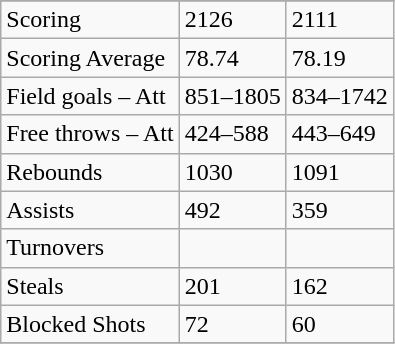<table class="wikitable">
<tr>
</tr>
<tr>
<td>Scoring</td>
<td>2126</td>
<td>2111</td>
</tr>
<tr>
<td>Scoring Average</td>
<td>78.74</td>
<td>78.19</td>
</tr>
<tr>
<td>Field goals – Att</td>
<td>851–1805</td>
<td>834–1742</td>
</tr>
<tr>
<td>Free throws – Att</td>
<td>424–588</td>
<td>443–649</td>
</tr>
<tr>
<td>Rebounds</td>
<td>1030</td>
<td>1091</td>
</tr>
<tr>
<td>Assists</td>
<td>492</td>
<td>359</td>
</tr>
<tr>
<td>Turnovers</td>
<td></td>
<td></td>
</tr>
<tr>
<td>Steals</td>
<td>201</td>
<td>162</td>
</tr>
<tr>
<td>Blocked Shots</td>
<td>72</td>
<td>60</td>
</tr>
<tr>
</tr>
</table>
